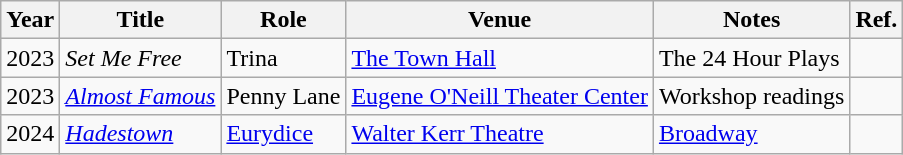<table class="wikitable">
<tr>
<th>Year</th>
<th>Title</th>
<th>Role</th>
<th>Venue</th>
<th>Notes</th>
<th>Ref.</th>
</tr>
<tr>
<td>2023</td>
<td><em>Set Me Free</em></td>
<td>Trina</td>
<td><a href='#'>The Town Hall</a></td>
<td>The 24 Hour Plays</td>
<td></td>
</tr>
<tr>
<td>2023</td>
<td><em><a href='#'>Almost Famous</a></em></td>
<td>Penny Lane</td>
<td><a href='#'>Eugene O'Neill Theater Center</a></td>
<td>Workshop readings</td>
<td></td>
</tr>
<tr>
<td>2024</td>
<td><em><a href='#'>Hadestown</a></em></td>
<td><a href='#'>Eurydice</a> </td>
<td><a href='#'>Walter Kerr Theatre</a></td>
<td><a href='#'>Broadway</a></td>
<td></td>
</tr>
</table>
